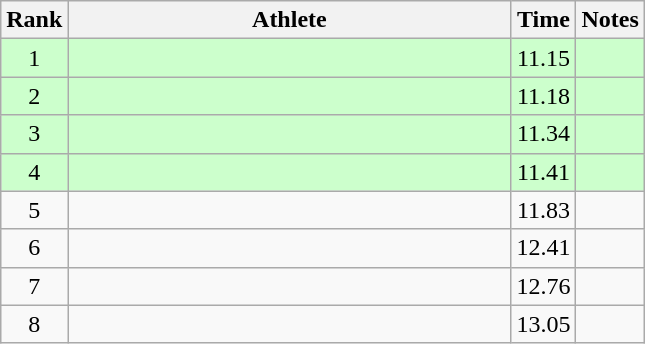<table class="wikitable" style="text-align:center">
<tr>
<th>Rank</th>
<th Style="width:18em">Athlete</th>
<th>Time</th>
<th>Notes</th>
</tr>
<tr style="background:#cfc">
<td>1</td>
<td style="text-align:left"></td>
<td>11.15</td>
<td></td>
</tr>
<tr style="background:#cfc">
<td>2</td>
<td style="text-align:left"></td>
<td>11.18</td>
<td></td>
</tr>
<tr style="background:#cfc">
<td>3</td>
<td style="text-align:left"></td>
<td>11.34</td>
<td></td>
</tr>
<tr style="background:#cfc">
<td>4</td>
<td style="text-align:left"></td>
<td>11.41</td>
<td></td>
</tr>
<tr>
<td>5</td>
<td style="text-align:left"></td>
<td>11.83</td>
<td></td>
</tr>
<tr>
<td>6</td>
<td style="text-align:left"></td>
<td>12.41</td>
<td></td>
</tr>
<tr>
<td>7</td>
<td style="text-align:left"></td>
<td>12.76</td>
<td></td>
</tr>
<tr>
<td>8</td>
<td style="text-align:left"></td>
<td>13.05</td>
<td></td>
</tr>
</table>
